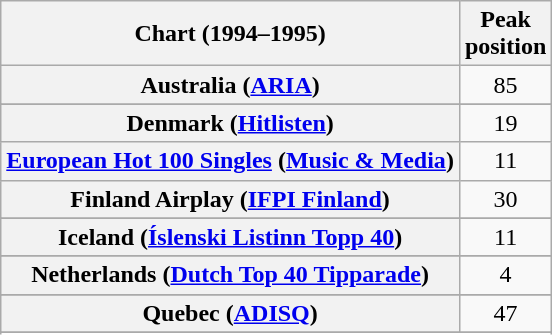<table class="wikitable sortable plainrowheaders" style="text-align:center">
<tr>
<th>Chart (1994–1995)</th>
<th>Peak<br>position</th>
</tr>
<tr>
<th scope="row">Australia (<a href='#'>ARIA</a>)</th>
<td>85</td>
</tr>
<tr>
</tr>
<tr>
</tr>
<tr>
</tr>
<tr>
<th scope="row">Denmark (<a href='#'>Hitlisten</a>)</th>
<td>19</td>
</tr>
<tr>
<th scope="row"><a href='#'>European Hot 100 Singles</a> (<a href='#'>Music & Media</a>)</th>
<td>11</td>
</tr>
<tr>
<th scope="row">Finland Airplay (<a href='#'>IFPI Finland</a>)</th>
<td align="center">30</td>
</tr>
<tr>
</tr>
<tr>
</tr>
<tr>
<th scope="row">Iceland (<a href='#'>Íslenski Listinn Topp 40</a>)</th>
<td>11</td>
</tr>
<tr>
</tr>
<tr>
<th scope="row">Netherlands (<a href='#'>Dutch Top 40 Tipparade</a>)</th>
<td>4</td>
</tr>
<tr>
</tr>
<tr>
</tr>
<tr>
</tr>
<tr>
<th scope="row">Quebec (<a href='#'>ADISQ</a>)</th>
<td>47</td>
</tr>
<tr>
</tr>
<tr>
</tr>
<tr>
</tr>
<tr>
</tr>
<tr>
</tr>
<tr>
</tr>
<tr>
</tr>
</table>
